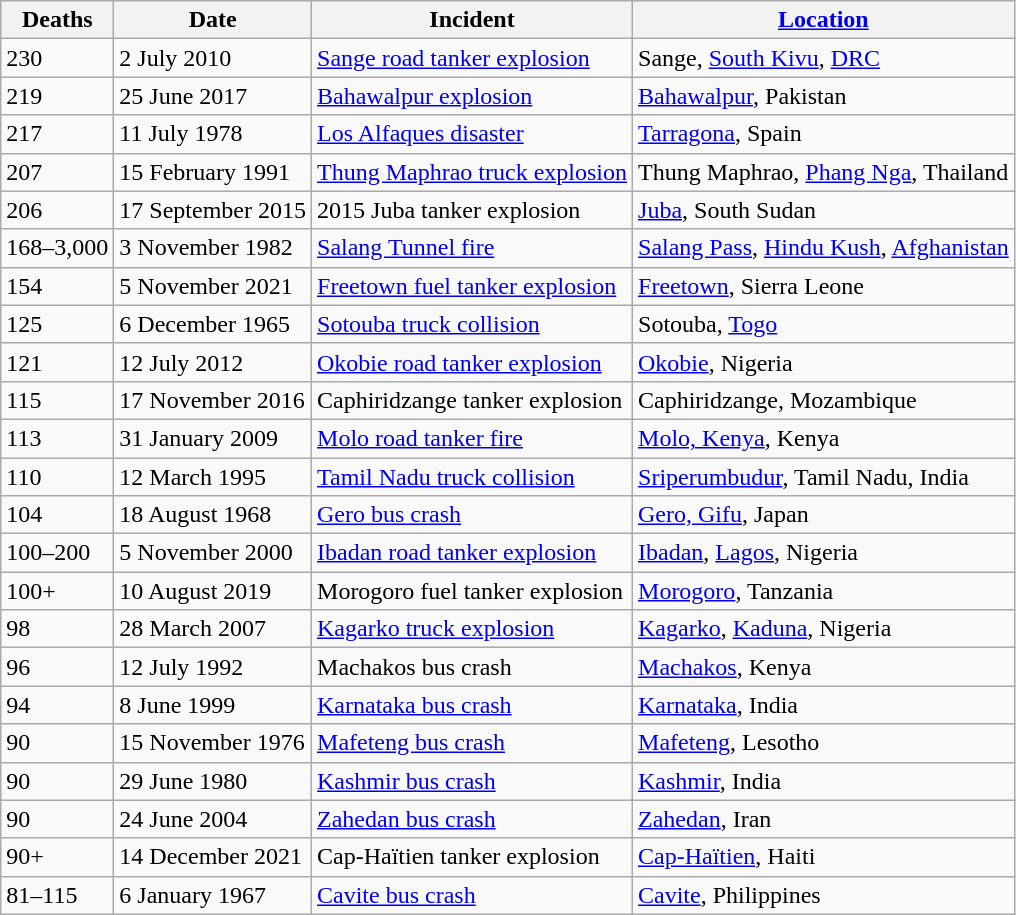<table class="wikitable sortable">
<tr>
<th>Deaths</th>
<th>Date</th>
<th>Incident</th>
<th><a href='#'>Location</a></th>
</tr>
<tr>
<td>230</td>
<td>2 July 2010</td>
<td><a href='#'>Sange road tanker explosion</a></td>
<td data-sort-value="AFCD">Sange, <a href='#'>South Kivu</a>, <a href='#'>DRC</a></td>
</tr>
<tr>
<td>219</td>
<td>25 June 2017</td>
<td><a href='#'>Bahawalpur explosion</a></td>
<td data-sort-value="ASPK"><a href='#'>Bahawalpur</a>, Pakistan</td>
</tr>
<tr>
<td>217</td>
<td>11 July 1978</td>
<td><a href='#'>Los Alfaques disaster</a></td>
<td data-sort-value="EUES"><a href='#'>Tarragona</a>, Spain</td>
</tr>
<tr>
<td>207</td>
<td>15 February 1991</td>
<td><a href='#'>Thung Maphrao truck explosion</a></td>
<td data-sort-value="ASTH">Thung Maphrao, <a href='#'>Phang Nga</a>, Thailand</td>
</tr>
<tr>
<td>206</td>
<td>17 September 2015</td>
<td>2015 Juba tanker explosion</td>
<td data-sort-value="AFSS"><a href='#'>Juba</a>, South Sudan</td>
</tr>
<tr>
<td>168–3,000</td>
<td>3 November 1982</td>
<td><a href='#'>Salang Tunnel fire</a></td>
<td data-sort-value="ASAF"><a href='#'>Salang Pass</a>, <a href='#'>Hindu Kush</a>, <a href='#'>Afghanistan</a></td>
</tr>
<tr>
<td>154</td>
<td>5 November 2021</td>
<td><a href='#'>Freetown fuel tanker explosion</a></td>
<td data-sort-value="AFSL"><a href='#'>Freetown</a>, Sierra Leone</td>
</tr>
<tr>
<td>125</td>
<td>6 December 1965</td>
<td><a href='#'>Sotouba truck collision</a></td>
<td data-sort-value="AFTG">Sotouba, <a href='#'>Togo</a></td>
</tr>
<tr>
<td>121</td>
<td>12 July 2012</td>
<td><a href='#'>Okobie road tanker explosion</a></td>
<td data-sort-value="AFNG"><a href='#'>Okobie</a>, Nigeria</td>
</tr>
<tr>
<td>115</td>
<td>17 November 2016</td>
<td>Caphiridzange tanker explosion</td>
<td data-sort-value="AFMZ">Caphiridzange, Mozambique</td>
</tr>
<tr>
<td>113</td>
<td>31 January 2009</td>
<td><a href='#'>Molo road tanker fire</a></td>
<td data-sort-value="AFKE"><a href='#'>Molo, Kenya</a>, Kenya</td>
</tr>
<tr>
<td>110</td>
<td>12 March 1995</td>
<td><a href='#'>Tamil Nadu truck collision</a></td>
<td data-sort-value="ASIN"><a href='#'>Sriperumbudur</a>, Tamil Nadu, India</td>
</tr>
<tr>
<td>104</td>
<td>18 August 1968</td>
<td><a href='#'>Gero bus crash</a></td>
<td data-sort-value="ASJP"><a href='#'>Gero, Gifu</a>, Japan</td>
</tr>
<tr>
<td>100–200</td>
<td>5 November 2000</td>
<td><a href='#'>Ibadan road tanker explosion</a></td>
<td data-sort-value="AFNG"><a href='#'>Ibadan</a>, <a href='#'>Lagos</a>, Nigeria</td>
</tr>
<tr>
<td data-sort-value="100">100+</td>
<td>10 August 2019</td>
<td>Morogoro fuel tanker explosion</td>
<td data-sort-value="AFTZ"><a href='#'>Morogoro</a>, Tanzania</td>
</tr>
<tr>
<td>98</td>
<td>28 March 2007</td>
<td><a href='#'>Kagarko truck explosion</a></td>
<td data-sort-value="AFNG"><a href='#'>Kagarko</a>, <a href='#'>Kaduna</a>, Nigeria</td>
</tr>
<tr>
<td>96</td>
<td>12 July 1992</td>
<td>Machakos bus crash</td>
<td data-sort-value="AFKE"><a href='#'>Machakos</a>, Kenya</td>
</tr>
<tr>
<td>94</td>
<td>8 June 1999</td>
<td><a href='#'>Karnataka bus crash</a></td>
<td data-sort-value="ASIN"><a href='#'>Karnataka</a>, India</td>
</tr>
<tr>
<td>90</td>
<td>15 November 1976</td>
<td><a href='#'>Mafeteng bus crash</a></td>
<td data-sort-value="AFLS"><a href='#'>Mafeteng</a>, Lesotho</td>
</tr>
<tr>
<td>90</td>
<td>29 June 1980</td>
<td><a href='#'>Kashmir bus crash</a></td>
<td data-sort-value="ASIN"><a href='#'>Kashmir</a>, India</td>
</tr>
<tr>
<td>90</td>
<td>24 June 2004</td>
<td><a href='#'>Zahedan bus crash</a></td>
<td data-sort-value="ASIR"><a href='#'>Zahedan</a>, Iran</td>
</tr>
<tr>
<td data-sort-value="90">90+</td>
<td>14 December 2021</td>
<td>Cap-Haïtien tanker explosion</td>
<td data-sort-value="NAHT"><a href='#'>Cap-Haïtien</a>, Haiti</td>
</tr>
<tr>
<td>81–115</td>
<td>6 January 1967</td>
<td><a href='#'>Cavite bus crash</a></td>
<td data-sort-value="ASPH"><a href='#'>Cavite</a>, Philippines</td>
</tr>
</table>
